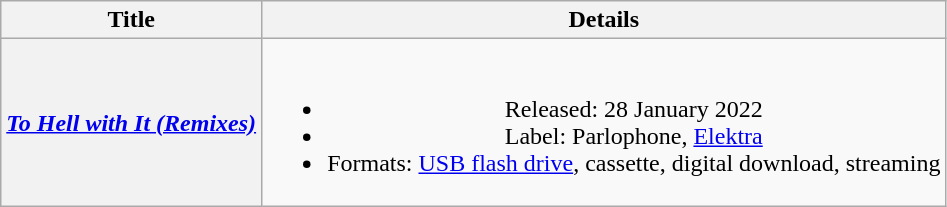<table class="wikitable plainrowheaders" style="text-align:center;">
<tr>
<th scope="col">Title</th>
<th scope="col">Details</th>
</tr>
<tr>
<th scope="row"><em><a href='#'>To Hell with It (Remixes)</a></em></th>
<td><br><ul><li>Released: 28 January 2022</li><li>Label: Parlophone, <a href='#'>Elektra</a></li><li>Formats: <a href='#'>USB flash drive</a>, cassette, digital download, streaming</li></ul></td>
</tr>
</table>
